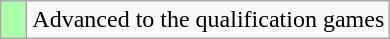<table class="wikitable">
<tr>
<td width=10px bgcolor="#aaffaa"></td>
<td>Advanced to the qualification games</td>
</tr>
</table>
